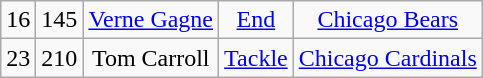<table class="wikitable" style="text-align:center">
<tr>
<td>16</td>
<td>145</td>
<td><a href='#'>Verne Gagne</a></td>
<td><a href='#'>End</a></td>
<td><a href='#'>Chicago Bears</a></td>
</tr>
<tr>
<td>23</td>
<td>210</td>
<td>Tom Carroll</td>
<td><a href='#'>Tackle</a></td>
<td><a href='#'>Chicago Cardinals</a></td>
</tr>
</table>
